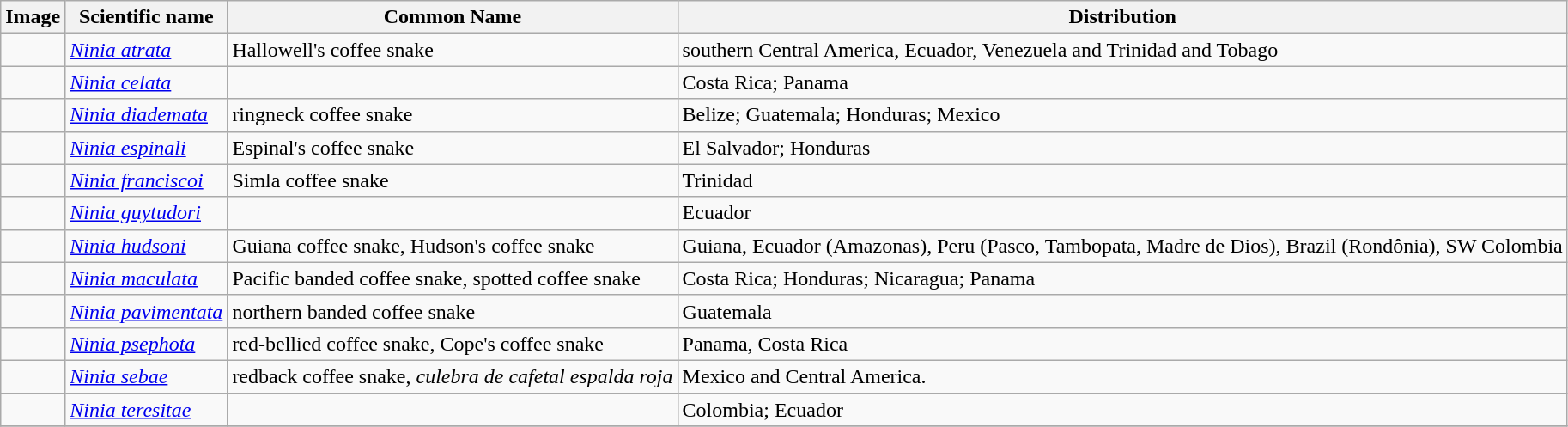<table class="wikitable">
<tr>
<th>Image</th>
<th>Scientific name</th>
<th>Common Name</th>
<th>Distribution</th>
</tr>
<tr>
<td></td>
<td><em><a href='#'>Ninia atrata</a></em> </td>
<td>Hallowell's coffee snake</td>
<td>southern Central America, Ecuador, Venezuela and Trinidad and Tobago</td>
</tr>
<tr>
<td></td>
<td><em><a href='#'>Ninia celata</a></em> <br></td>
<td></td>
<td>Costa Rica; Panama</td>
</tr>
<tr>
<td></td>
<td><em><a href='#'>Ninia diademata</a></em> </td>
<td>ringneck coffee snake</td>
<td>Belize; Guatemala; Honduras; Mexico</td>
</tr>
<tr>
<td></td>
<td><em><a href='#'>Ninia espinali</a></em> </td>
<td>Espinal's coffee snake</td>
<td>El Salvador; Honduras</td>
</tr>
<tr>
<td></td>
<td><em><a href='#'>Ninia franciscoi</a></em> </td>
<td>Simla coffee snake</td>
<td>Trinidad</td>
</tr>
<tr>
<td></td>
<td><em><a href='#'>Ninia guytudori</a></em> </td>
<td></td>
<td>Ecuador</td>
</tr>
<tr>
<td></td>
<td><em><a href='#'>Ninia hudsoni</a></em> <br></td>
<td>Guiana coffee snake, Hudson's coffee snake</td>
<td>Guiana, Ecuador (Amazonas), Peru (Pasco, Tambopata, Madre de Dios), Brazil (Rondônia), SW Colombia</td>
</tr>
<tr>
<td></td>
<td><em><a href='#'>Ninia maculata</a></em>  </td>
<td>Pacific banded coffee snake, spotted coffee snake</td>
<td>Costa Rica; Honduras; Nicaragua; Panama</td>
</tr>
<tr>
<td></td>
<td><em><a href='#'>Ninia pavimentata</a></em> </td>
<td>northern banded coffee snake</td>
<td>Guatemala</td>
</tr>
<tr>
<td></td>
<td><em><a href='#'>Ninia psephota</a></em> </td>
<td>red-bellied coffee snake, Cope's coffee snake</td>
<td>Panama, Costa Rica</td>
</tr>
<tr>
<td></td>
<td><em><a href='#'>Ninia sebae</a></em> <br></td>
<td>redback coffee snake, <em>culebra de cafetal espalda roja</em></td>
<td>Mexico and Central America.</td>
</tr>
<tr>
<td></td>
<td><em><a href='#'>Ninia teresitae</a></em> </td>
<td></td>
<td>Colombia; Ecuador</td>
</tr>
<tr>
</tr>
</table>
